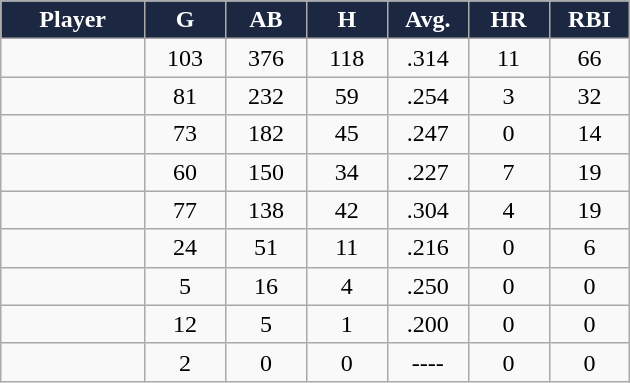<table class="wikitable sortable">
<tr>
<th style="background:#1c2841;color:white;" width="16%">Player</th>
<th style="background:#1c2841;color:white;" width="9%">G</th>
<th style="background:#1c2841;color:white;" width="9%">AB</th>
<th style="background:#1c2841;color:white;" width="9%">H</th>
<th style="background:#1c2841;color:white;" width="9%">Avg.</th>
<th style="background:#1c2841;color:white;" width="9%">HR</th>
<th style="background:#1c2841;color:white;" width="9%">RBI</th>
</tr>
<tr align="center">
<td></td>
<td>103</td>
<td>376</td>
<td>118</td>
<td>.314</td>
<td>11</td>
<td>66</td>
</tr>
<tr align="center">
<td></td>
<td>81</td>
<td>232</td>
<td>59</td>
<td>.254</td>
<td>3</td>
<td>32</td>
</tr>
<tr align="center">
<td></td>
<td>73</td>
<td>182</td>
<td>45</td>
<td>.247</td>
<td>0</td>
<td>14</td>
</tr>
<tr align="center">
<td></td>
<td>60</td>
<td>150</td>
<td>34</td>
<td>.227</td>
<td>7</td>
<td>19</td>
</tr>
<tr align="center">
<td></td>
<td>77</td>
<td>138</td>
<td>42</td>
<td>.304</td>
<td>4</td>
<td>19</td>
</tr>
<tr align="center">
<td></td>
<td>24</td>
<td>51</td>
<td>11</td>
<td>.216</td>
<td>0</td>
<td>6</td>
</tr>
<tr align="center">
<td></td>
<td>5</td>
<td>16</td>
<td>4</td>
<td>.250</td>
<td>0</td>
<td>0</td>
</tr>
<tr align="center">
<td></td>
<td>12</td>
<td>5</td>
<td>1</td>
<td>.200</td>
<td>0</td>
<td>0</td>
</tr>
<tr align="center">
<td></td>
<td>2</td>
<td>0</td>
<td>0</td>
<td>----</td>
<td>0</td>
<td>0</td>
</tr>
</table>
